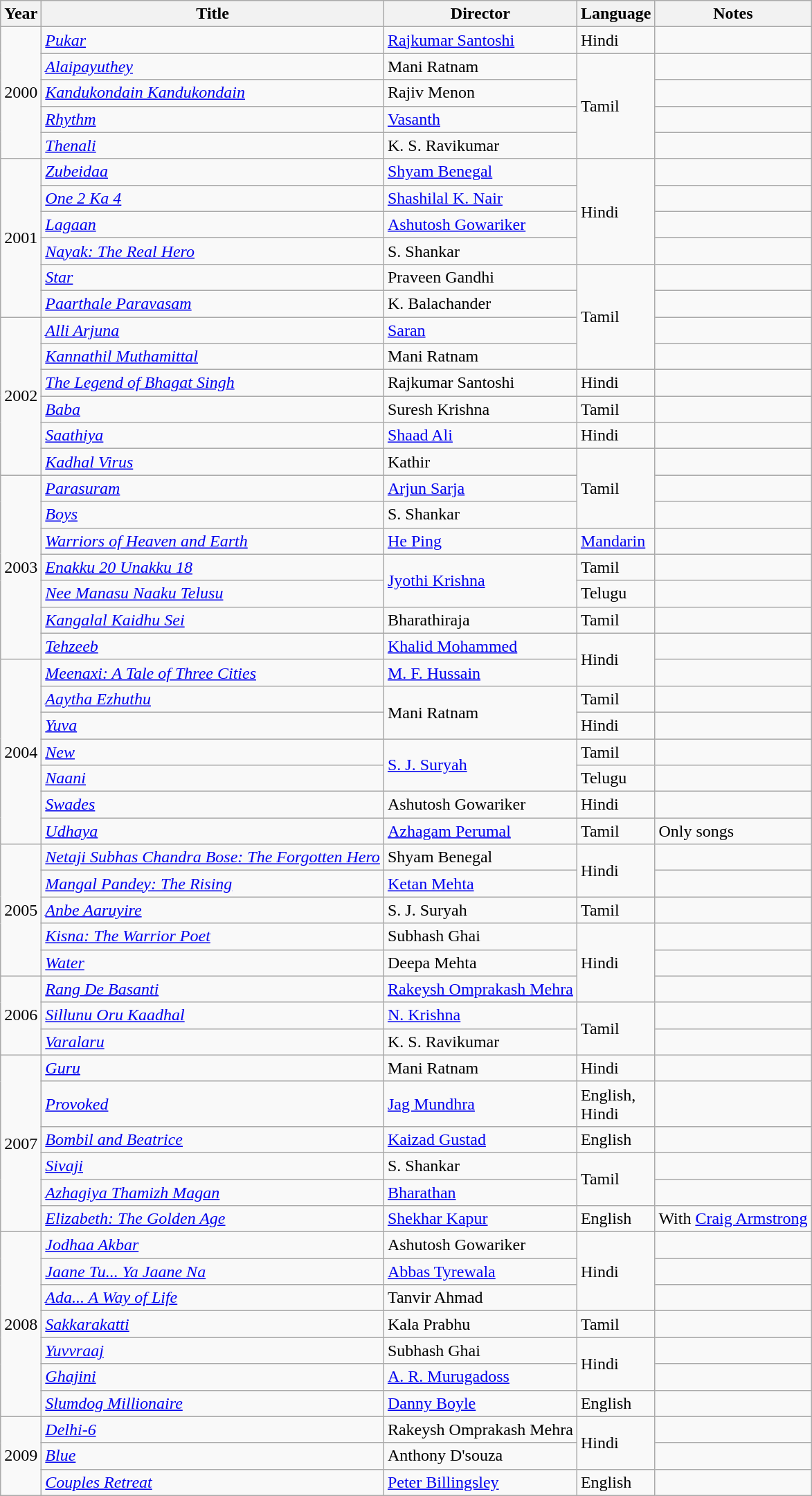<table class="wikitable sortable">
<tr>
<th scope="row">Year</th>
<th scope="row">Title</th>
<th scope="row">Director</th>
<th scope="row">Language</th>
<th class="unsortable" scope="col">Notes</th>
</tr>
<tr>
<td rowspan="5">2000</td>
<td><em><a href='#'>Pukar</a></em></td>
<td><a href='#'>Rajkumar Santoshi</a></td>
<td>Hindi</td>
<td></td>
</tr>
<tr>
<td><em><a href='#'>Alaipayuthey</a></em></td>
<td>Mani Ratnam</td>
<td rowspan="4">Tamil</td>
<td></td>
</tr>
<tr>
<td><em><a href='#'>Kandukondain Kandukondain</a></em></td>
<td>Rajiv Menon</td>
<td></td>
</tr>
<tr>
<td><em><a href='#'>Rhythm</a></em></td>
<td><a href='#'>Vasanth</a></td>
<td></td>
</tr>
<tr>
<td><em><a href='#'>Thenali</a></em></td>
<td>K. S. Ravikumar</td>
<td></td>
</tr>
<tr>
<td rowspan="6">2001</td>
<td><em><a href='#'>Zubeidaa</a></em></td>
<td><a href='#'>Shyam Benegal</a></td>
<td rowspan="4">Hindi</td>
<td></td>
</tr>
<tr>
<td><em><a href='#'>One 2 Ka 4</a></em></td>
<td><a href='#'>Shashilal K. Nair</a></td>
<td></td>
</tr>
<tr>
<td><em><a href='#'>Lagaan</a></em></td>
<td><a href='#'>Ashutosh Gowariker</a></td>
<td></td>
</tr>
<tr>
<td><em><a href='#'>Nayak: The Real Hero</a></em></td>
<td>S. Shankar</td>
<td></td>
</tr>
<tr>
<td><em><a href='#'>Star</a></em></td>
<td>Praveen Gandhi</td>
<td rowspan="4">Tamil</td>
<td></td>
</tr>
<tr>
<td><em><a href='#'>Paarthale Paravasam</a></em></td>
<td>K. Balachander</td>
<td></td>
</tr>
<tr>
<td rowspan="6">2002</td>
<td><em><a href='#'>Alli Arjuna</a></em></td>
<td><a href='#'>Saran</a></td>
<td></td>
</tr>
<tr>
<td><em><a href='#'>Kannathil Muthamittal</a></em></td>
<td>Mani Ratnam</td>
<td></td>
</tr>
<tr>
<td><em><a href='#'>The Legend of Bhagat Singh</a></em></td>
<td>Rajkumar Santoshi</td>
<td>Hindi</td>
<td></td>
</tr>
<tr>
<td><em><a href='#'>Baba</a></em></td>
<td>Suresh Krishna</td>
<td>Tamil</td>
<td></td>
</tr>
<tr>
<td><em><a href='#'>Saathiya</a></em></td>
<td><a href='#'>Shaad Ali</a></td>
<td>Hindi</td>
<td></td>
</tr>
<tr>
<td><em><a href='#'>Kadhal Virus</a></em></td>
<td>Kathir</td>
<td rowspan="3">Tamil</td>
<td></td>
</tr>
<tr>
<td rowspan="7">2003</td>
<td><em><a href='#'>Parasuram</a></em></td>
<td><a href='#'>Arjun Sarja</a></td>
<td></td>
</tr>
<tr>
<td><em><a href='#'>Boys</a></em></td>
<td>S. Shankar</td>
<td></td>
</tr>
<tr>
<td><em><a href='#'>Warriors of Heaven and Earth</a></em></td>
<td><a href='#'>He Ping</a></td>
<td><a href='#'>Mandarin</a></td>
<td></td>
</tr>
<tr>
<td><em><a href='#'>Enakku 20 Unakku 18</a></em></td>
<td rowspan="2"><a href='#'>Jyothi Krishna</a></td>
<td>Tamil</td>
<td></td>
</tr>
<tr>
<td><em><a href='#'>Nee Manasu Naaku Telusu</a></em></td>
<td>Telugu</td>
<td></td>
</tr>
<tr>
<td><em><a href='#'>Kangalal Kaidhu Sei</a></em></td>
<td>Bharathiraja</td>
<td>Tamil</td>
<td></td>
</tr>
<tr>
<td><em><a href='#'>Tehzeeb</a></em></td>
<td><a href='#'>Khalid Mohammed</a></td>
<td rowspan="2">Hindi</td>
<td></td>
</tr>
<tr>
<td rowspan="7">2004</td>
<td><em><a href='#'>Meenaxi: A Tale of Three Cities</a></em></td>
<td><a href='#'>M. F. Hussain</a></td>
<td></td>
</tr>
<tr>
<td><em><a href='#'>Aaytha Ezhuthu</a></em></td>
<td rowspan="2">Mani Ratnam</td>
<td>Tamil</td>
<td></td>
</tr>
<tr>
<td><em><a href='#'>Yuva</a></em></td>
<td>Hindi</td>
<td></td>
</tr>
<tr>
<td><em><a href='#'>New</a></em></td>
<td rowspan="2"><a href='#'>S. J. Suryah</a></td>
<td>Tamil</td>
<td></td>
</tr>
<tr>
<td><em><a href='#'>Naani</a></em></td>
<td>Telugu</td>
<td></td>
</tr>
<tr>
<td><em><a href='#'>Swades</a></em></td>
<td>Ashutosh Gowariker</td>
<td>Hindi</td>
<td></td>
</tr>
<tr>
<td><em><a href='#'>Udhaya</a></em></td>
<td><a href='#'>Azhagam Perumal</a></td>
<td>Tamil</td>
<td>Only songs</td>
</tr>
<tr>
<td rowspan="5">2005</td>
<td><em><a href='#'>Netaji Subhas Chandra Bose: The Forgotten Hero</a></em></td>
<td>Shyam Benegal</td>
<td rowspan="2">Hindi</td>
<td></td>
</tr>
<tr>
<td><em><a href='#'>Mangal Pandey: The Rising</a></em></td>
<td><a href='#'>Ketan Mehta</a></td>
<td></td>
</tr>
<tr>
<td><em><a href='#'>Anbe Aaruyire</a></em></td>
<td>S. J. Suryah</td>
<td>Tamil</td>
<td></td>
</tr>
<tr>
<td><em><a href='#'>Kisna: The Warrior Poet</a></em></td>
<td>Subhash Ghai</td>
<td rowspan="3">Hindi</td>
<td></td>
</tr>
<tr>
<td><em><a href='#'>Water</a></em></td>
<td>Deepa Mehta</td>
<td></td>
</tr>
<tr>
<td rowspan="3">2006</td>
<td><em><a href='#'>Rang De Basanti</a></em></td>
<td><a href='#'>Rakeysh Omprakash Mehra</a></td>
<td></td>
</tr>
<tr>
<td><em><a href='#'>Sillunu Oru Kaadhal</a></em></td>
<td><a href='#'>N. Krishna</a></td>
<td rowspan="2">Tamil</td>
<td></td>
</tr>
<tr>
<td><em><a href='#'>Varalaru</a></em></td>
<td>K. S. Ravikumar</td>
<td></td>
</tr>
<tr>
<td rowspan="6">2007</td>
<td><em><a href='#'>Guru</a></em></td>
<td>Mani Ratnam</td>
<td>Hindi</td>
<td></td>
</tr>
<tr>
<td><em><a href='#'>Provoked</a></em></td>
<td><a href='#'>Jag Mundhra</a></td>
<td>English,<br>Hindi</td>
<td></td>
</tr>
<tr>
<td><em><a href='#'>Bombil and Beatrice</a></em></td>
<td><a href='#'>Kaizad Gustad</a></td>
<td>English</td>
<td></td>
</tr>
<tr>
<td><em><a href='#'>Sivaji</a></em></td>
<td>S. Shankar</td>
<td rowspan="2">Tamil</td>
<td></td>
</tr>
<tr>
<td><em><a href='#'>Azhagiya Thamizh Magan</a></em></td>
<td><a href='#'>Bharathan</a></td>
<td></td>
</tr>
<tr>
<td><em><a href='#'>Elizabeth: The Golden Age</a></em></td>
<td><a href='#'>Shekhar Kapur</a></td>
<td>English</td>
<td>With <a href='#'>Craig Armstrong</a></td>
</tr>
<tr>
<td rowspan="7">2008</td>
<td><em><a href='#'>Jodhaa Akbar</a></em></td>
<td>Ashutosh Gowariker</td>
<td rowspan="3">Hindi</td>
<td></td>
</tr>
<tr>
<td><em><a href='#'>Jaane Tu... Ya Jaane Na</a></em></td>
<td><a href='#'>Abbas Tyrewala</a></td>
<td></td>
</tr>
<tr>
<td><em><a href='#'>Ada... A Way of Life</a></em></td>
<td>Tanvir Ahmad</td>
<td></td>
</tr>
<tr>
<td><em><a href='#'>Sakkarakatti</a></em></td>
<td>Kala Prabhu</td>
<td>Tamil</td>
<td></td>
</tr>
<tr>
<td><em><a href='#'>Yuvvraaj</a></em></td>
<td>Subhash Ghai</td>
<td rowspan="2">Hindi</td>
<td></td>
</tr>
<tr>
<td><em><a href='#'>Ghajini</a></em></td>
<td><a href='#'>A. R. Murugadoss</a></td>
<td></td>
</tr>
<tr>
<td><em><a href='#'>Slumdog Millionaire</a></em></td>
<td><a href='#'>Danny Boyle</a></td>
<td>English</td>
<td></td>
</tr>
<tr>
<td rowspan="3">2009</td>
<td><em><a href='#'>Delhi-6</a></em></td>
<td>Rakeysh Omprakash Mehra</td>
<td rowspan="2">Hindi</td>
<td></td>
</tr>
<tr>
<td><em><a href='#'>Blue</a></em></td>
<td>Anthony D'souza</td>
<td></td>
</tr>
<tr>
<td><em><a href='#'>Couples Retreat</a></em></td>
<td><a href='#'>Peter Billingsley</a></td>
<td>English</td>
<td></td>
</tr>
</table>
